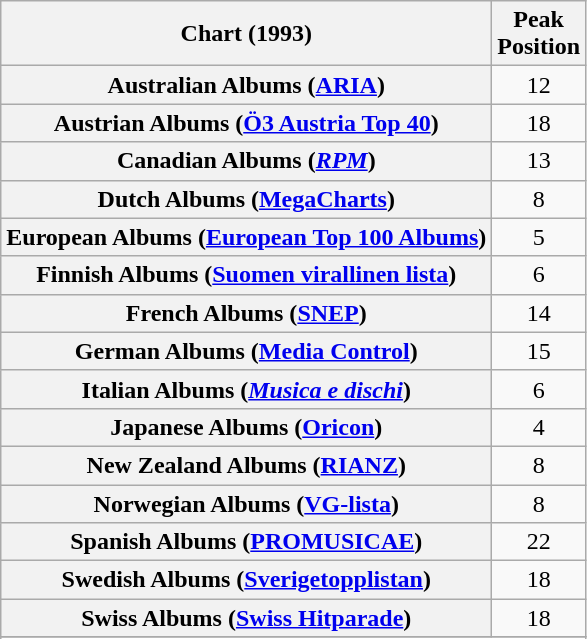<table class="wikitable sortable plainrowheaders" style="text-align:center;">
<tr>
<th scope="col">Chart (1993)</th>
<th scope="col">Peak<br>Position</th>
</tr>
<tr>
<th scope="row">Australian Albums (<a href='#'>ARIA</a>)</th>
<td>12</td>
</tr>
<tr>
<th scope="row">Austrian Albums (<a href='#'>Ö3 Austria Top 40</a>)</th>
<td>18</td>
</tr>
<tr>
<th scope="row">Canadian Albums (<em><a href='#'>RPM</a></em>)</th>
<td>13</td>
</tr>
<tr>
<th scope="row">Dutch Albums (<a href='#'>MegaCharts</a>)</th>
<td>8</td>
</tr>
<tr>
<th scope="row">European Albums (<a href='#'>European Top 100 Albums</a>)</th>
<td>5</td>
</tr>
<tr>
<th scope="row">Finnish Albums (<a href='#'>Suomen virallinen lista</a>)</th>
<td>6</td>
</tr>
<tr>
<th scope="row">French Albums (<a href='#'>SNEP</a>)</th>
<td>14</td>
</tr>
<tr>
<th scope="row">German Albums (<a href='#'>Media Control</a>)</th>
<td>15</td>
</tr>
<tr>
<th scope="row">Italian Albums (<em><a href='#'>Musica e dischi</a></em>)</th>
<td>6</td>
</tr>
<tr>
<th scope="row">Japanese Albums (<a href='#'>Oricon</a>)</th>
<td>4</td>
</tr>
<tr>
<th scope="row">New Zealand Albums (<a href='#'>RIANZ</a>)</th>
<td>8</td>
</tr>
<tr>
<th scope="row">Norwegian Albums (<a href='#'>VG-lista</a>)</th>
<td>8</td>
</tr>
<tr>
<th scope="row">Spanish Albums (<a href='#'>PROMUSICAE</a>)</th>
<td>22</td>
</tr>
<tr>
<th scope="row">Swedish Albums (<a href='#'>Sverigetopplistan</a>)</th>
<td>18</td>
</tr>
<tr>
<th scope="row">Swiss Albums (<a href='#'>Swiss Hitparade</a>)</th>
<td>18</td>
</tr>
<tr>
</tr>
<tr>
</tr>
</table>
